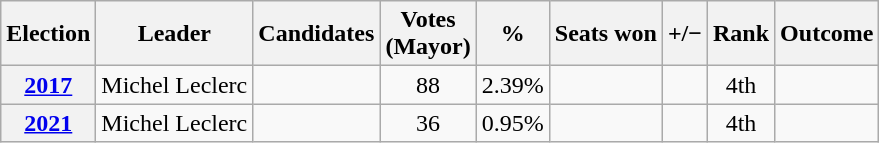<table class="wikitable plainrowheaders" style="text-align: center">
<tr>
<th scope="col">Election</th>
<th scope="col">Leader</th>
<th scope="col">Candidates</th>
<th scope="col">Votes<br> (Mayor)</th>
<th scope="col">%</th>
<th scope="col">Seats won</th>
<th scope="col">+/−</th>
<th scope="col">Rank</th>
<th scope="col">Outcome</th>
</tr>
<tr>
<th><a href='#'>2017</a></th>
<td>Michel Leclerc</td>
<td></td>
<td>88</td>
<td>2.39%</td>
<td></td>
<td></td>
<td>4th</td>
<td></td>
</tr>
<tr>
<th><a href='#'>2021</a></th>
<td>Michel Leclerc</td>
<td></td>
<td>36</td>
<td>0.95%</td>
<td></td>
<td></td>
<td>4th</td>
<td></td>
</tr>
</table>
